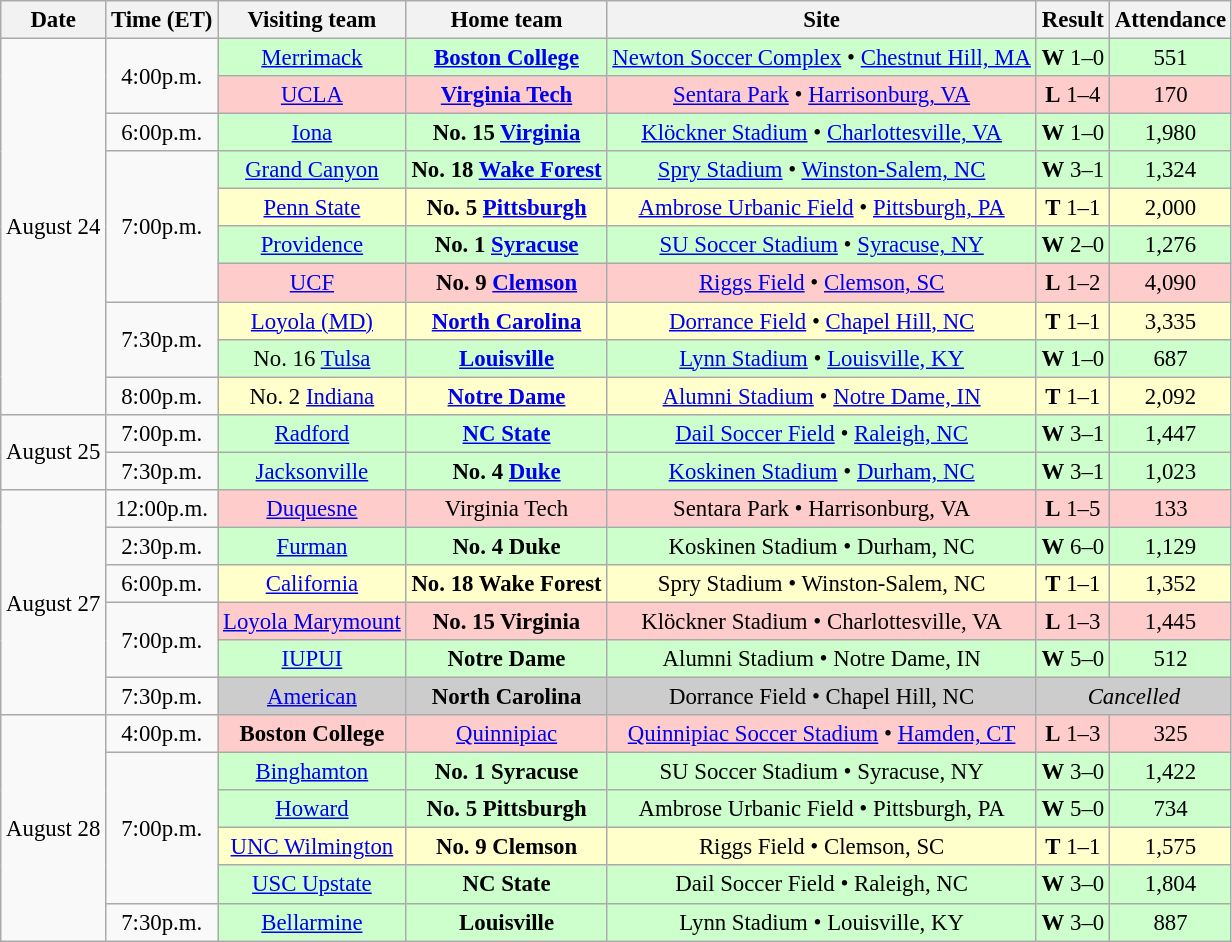<table class="wikitable" style="font-size:95%; text-align: center;">
<tr>
<th>Date</th>
<th>Time (ET)</th>
<th>Visiting team</th>
<th>Home team</th>
<th>Site</th>
<th>Result</th>
<th>Attendance</th>
</tr>
<tr>
<td rowspan=10>August 24</td>
<td rowspan=2>4:00p.m.</td>
<td style="background:#cfc;"><a href='#'>Merrimack</a></td>
<td style="background:#cfc;"><strong><a href='#'>Boston College</a></strong></td>
<td style="background:#cfc;"><a href='#'>Newton Soccer Complex</a> • <a href='#'>Chestnut Hill, MA</a></td>
<td style="background:#cfc;"><strong>W</strong> 1–0</td>
<td style="background:#cfc;">551</td>
</tr>
<tr>
<td style="background:#fcc;"><a href='#'>UCLA</a></td>
<td style="background:#fcc;"><strong><a href='#'>Virginia Tech</a></strong></td>
<td style="background:#fcc;"><a href='#'>Sentara Park</a> • <a href='#'>Harrisonburg, VA</a></td>
<td style="background:#fcc;"><strong>L</strong> 1–4</td>
<td style="background:#fcc;">170</td>
</tr>
<tr>
<td>6:00p.m.</td>
<td style="background:#cfc;"><a href='#'>Iona</a></td>
<td style="background:#cfc;"><strong>No. 15 <a href='#'>Virginia</a></strong></td>
<td style="background:#cfc;"><a href='#'>Klöckner Stadium</a> • <a href='#'>Charlottesville, VA</a></td>
<td style="background:#cfc;"><strong>W</strong> 1–0</td>
<td style="background:#cfc;">1,980</td>
</tr>
<tr>
<td rowspan=4>7:00p.m.</td>
<td style="background:#cfc;"><a href='#'>Grand Canyon</a></td>
<td style="background:#cfc;"><strong>No. 18 <a href='#'>Wake Forest</a></strong></td>
<td style="background:#cfc;"><a href='#'>Spry Stadium</a> • <a href='#'>Winston-Salem, NC</a></td>
<td style="background:#cfc;"><strong>W</strong> 3–1</td>
<td style="background:#cfc;">1,324</td>
</tr>
<tr>
<td style="background:#ffc;"><a href='#'>Penn State</a></td>
<td style="background:#ffc;"><strong>No. 5 <a href='#'>Pittsburgh</a></strong></td>
<td style="background:#ffc;"><a href='#'>Ambrose Urbanic Field</a> • <a href='#'>Pittsburgh, PA</a></td>
<td style="background:#ffc;"><strong>T</strong> 1–1</td>
<td style="background:#ffc;">2,000</td>
</tr>
<tr>
<td style="background:#cfc;"><a href='#'>Providence</a></td>
<td style="background:#cfc;"><strong>No. 1 <a href='#'>Syracuse</a></strong></td>
<td style="background:#cfc;"><a href='#'>SU Soccer Stadium</a> • <a href='#'>Syracuse, NY</a></td>
<td style="background:#cfc;"><strong>W</strong> 2–0</td>
<td style="background:#cfc;">1,276</td>
</tr>
<tr>
<td style="background:#fcc;"><a href='#'>UCF</a></td>
<td style="background:#fcc;"><strong>No. 9 <a href='#'>Clemson</a></strong></td>
<td style="background:#fcc;"><a href='#'>Riggs Field</a> • <a href='#'>Clemson, SC</a></td>
<td style="background:#fcc;"><strong>L</strong> 1–2</td>
<td style="background:#fcc;">4,090</td>
</tr>
<tr>
<td rowspan=2>7:30p.m.</td>
<td style="background:#ffc;"><a href='#'>Loyola (MD)</a></td>
<td style="background:#ffc;"><strong><a href='#'>North Carolina</a></strong></td>
<td style="background:#ffc;"><a href='#'>Dorrance Field</a> • <a href='#'>Chapel Hill, NC</a></td>
<td style="background:#ffc;"><strong>T</strong> 1–1</td>
<td style="background:#ffc;">3,335</td>
</tr>
<tr>
<td style="background:#cfc;">No. 16 <a href='#'>Tulsa</a></td>
<td style="background:#cfc;"><strong><a href='#'>Louisville</a></strong></td>
<td style="background:#cfc;"><a href='#'>Lynn Stadium</a> • <a href='#'>Louisville, KY</a></td>
<td style="background:#cfc;"><strong>W</strong> 1–0</td>
<td style="background:#cfc;">687</td>
</tr>
<tr>
<td>8:00p.m.</td>
<td style="background:#ffc;">No. 2 <a href='#'>Indiana</a></td>
<td style="background:#ffc;"><strong><a href='#'>Notre Dame</a></strong></td>
<td style="background:#ffc;"><a href='#'>Alumni Stadium</a> • <a href='#'>Notre Dame, IN</a></td>
<td style="background:#ffc;"><strong>T</strong> 1–1</td>
<td style="background:#ffc;">2,092</td>
</tr>
<tr>
<td rowspan=2>August 25</td>
<td>7:00p.m.</td>
<td style="background:#cfc;"><a href='#'>Radford</a></td>
<td style="background:#cfc;"><strong><a href='#'>NC State</a></strong></td>
<td style="background:#cfc;"><a href='#'>Dail Soccer Field</a> • <a href='#'>Raleigh, NC</a></td>
<td style="background:#cfc;"><strong>W</strong> 3–1</td>
<td style="background:#cfc;">1,447</td>
</tr>
<tr>
<td>7:30p.m.</td>
<td style="background:#cfc;"><a href='#'>Jacksonville</a></td>
<td style="background:#cfc;"><strong>No. 4 <a href='#'>Duke</a></strong></td>
<td style="background:#cfc;"><a href='#'>Koskinen Stadium</a> • <a href='#'>Durham, NC</a></td>
<td style="background:#cfc;"><strong>W</strong> 3–1</td>
<td style="background:#cfc;">1,023</td>
</tr>
<tr>
<td rowspan=6>August 27</td>
<td>12:00p.m.</td>
<td style="background:#fcc;"><a href='#'>Duquesne</a></td>
<td style="background:#fcc;">Virginia Tech</td>
<td style="background:#fcc;">Sentara Park • Harrisonburg, VA</td>
<td style="background:#fcc;"><strong>L</strong> 1–5</td>
<td style="background:#fcc;">133</td>
</tr>
<tr>
<td>2:30p.m.</td>
<td style="background:#cfc;"><a href='#'>Furman</a></td>
<td style="background:#cfc;"><strong>No. 4 Duke</strong></td>
<td style="background:#cfc;">Koskinen Stadium • Durham, NC</td>
<td style="background:#cfc;"><strong>W</strong> 6–0</td>
<td style="background:#cfc;">1,129</td>
</tr>
<tr>
<td>6:00p.m.</td>
<td style="background:#ffc;"><a href='#'>California</a></td>
<td style="background:#ffc;"><strong>No. 18 Wake Forest</strong></td>
<td style="background:#ffc;">Spry Stadium • Winston-Salem, NC</td>
<td style="background:#ffc;"><strong>T</strong> 1–1</td>
<td style="background:#ffc;">1,352</td>
</tr>
<tr>
<td rowspan=2>7:00p.m.</td>
<td style="background:#fcc;"><a href='#'>Loyola Marymount</a></td>
<td style="background:#fcc;"><strong>No. 15 Virginia</strong></td>
<td style="background:#fcc;">Klöckner Stadium • Charlottesville, VA</td>
<td style="background:#fcc;"><strong>L</strong> 1–3</td>
<td style="background:#fcc;">1,445</td>
</tr>
<tr>
<td style="background:#cfc;"><a href='#'>IUPUI</a></td>
<td style="background:#cfc;"><strong>Notre Dame</strong></td>
<td style="background:#cfc;">Alumni Stadium • Notre Dame, IN</td>
<td style="background:#cfc;"><strong>W</strong> 5–0</td>
<td style="background:#cfc;">512</td>
</tr>
<tr>
<td>7:30p.m.</td>
<td style="background:#ccc;"><a href='#'>American</a></td>
<td style="background:#ccc;"><strong>North Carolina</strong></td>
<td style="background:#ccc;">Dorrance Field • Chapel Hill, NC</td>
<td style="background:#ccc;" colspan=2><em>Cancelled</em></td>
</tr>
<tr>
<td rowspan=6>August 28</td>
<td>4:00p.m.</td>
<td style="background:#fcc;"><strong>Boston College</strong></td>
<td style="background:#fcc;"><a href='#'>Quinnipiac</a></td>
<td style="background:#fcc;"><a href='#'>Quinnipiac Soccer Stadium</a> • <a href='#'>Hamden, CT</a></td>
<td style="background:#fcc;"><strong>L</strong> 1–3</td>
<td style="background:#fcc;">325</td>
</tr>
<tr>
<td rowspan=4>7:00p.m.</td>
<td style="background:#cfc;"><a href='#'>Binghamton</a></td>
<td style="background:#cfc;"><strong>No. 1 Syracuse</strong></td>
<td style="background:#cfc;">SU Soccer Stadium • Syracuse, NY</td>
<td style="background:#cfc;"><strong>W</strong> 3–0</td>
<td style="background:#cfc;">1,422</td>
</tr>
<tr>
<td style="background:#cfc;"><a href='#'>Howard</a></td>
<td style="background:#cfc;"><strong>No. 5 Pittsburgh</strong></td>
<td style="background:#cfc;">Ambrose Urbanic Field • Pittsburgh, PA</td>
<td style="background:#cfc;"><strong>W</strong> 5–0</td>
<td style="background:#cfc;">734</td>
</tr>
<tr>
<td style="background:#ffc;"><a href='#'>UNC Wilmington</a></td>
<td style="background:#ffc;"><strong>No. 9 Clemson</strong></td>
<td style="background:#ffc;">Riggs Field • Clemson, SC</td>
<td style="background:#ffc;"><strong>T</strong> 1–1</td>
<td style="background:#ffc;">1,575</td>
</tr>
<tr>
<td style="background:#cfc;"><a href='#'>USC Upstate</a></td>
<td style="background:#cfc;"><strong>NC State</strong></td>
<td style="background:#cfc;">Dail Soccer Field • Raleigh, NC</td>
<td style="background:#cfc;"><strong>W</strong> 3–0</td>
<td style="background:#cfc;">1,804</td>
</tr>
<tr>
<td>7:30p.m.</td>
<td style="background:#cfc;"><a href='#'>Bellarmine</a></td>
<td style="background:#cfc;"><strong>Louisville</strong></td>
<td style="background:#cfc;">Lynn Stadium • Louisville, KY</td>
<td style="background:#cfc;"><strong>W</strong> 3–0</td>
<td style="background:#cfc;">887</td>
</tr>
</table>
